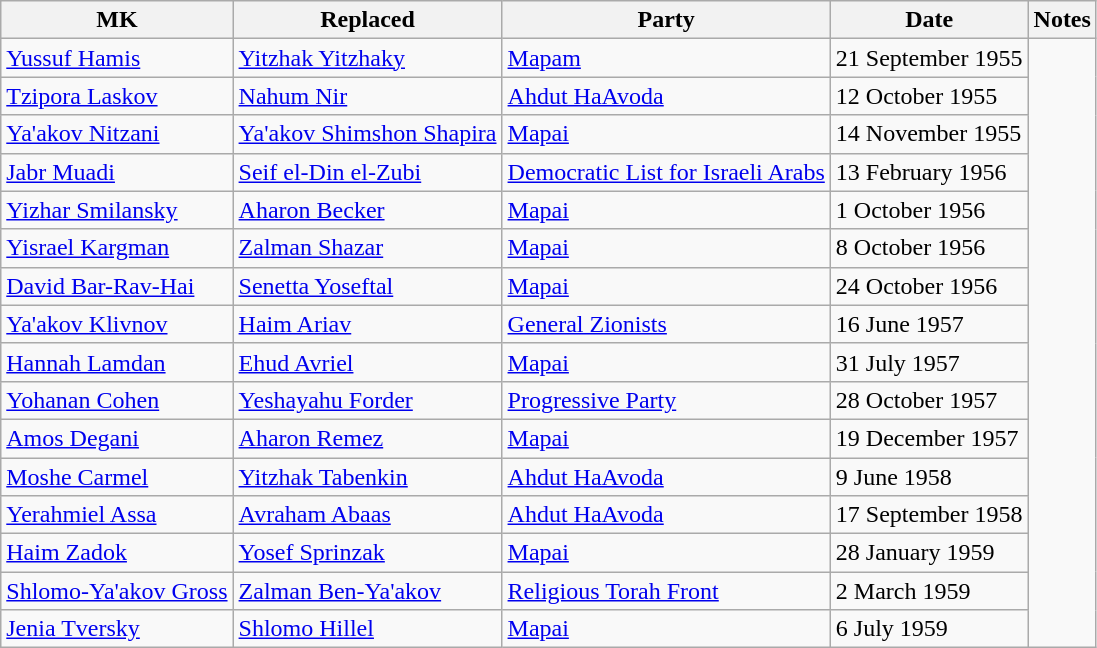<table class="sort wikitable sortable" style="text-align:left">
<tr>
<th>MK</th>
<th>Replaced</th>
<th>Party</th>
<th>Date</th>
<th>Notes</th>
</tr>
<tr>
<td><a href='#'>Yussuf Hamis</a></td>
<td><a href='#'>Yitzhak Yitzhaky</a></td>
<td><a href='#'>Mapam</a></td>
<td>21 September 1955</td>
</tr>
<tr>
<td><a href='#'>Tzipora Laskov</a></td>
<td><a href='#'>Nahum Nir</a></td>
<td><a href='#'>Ahdut HaAvoda</a></td>
<td>12 October 1955</td>
</tr>
<tr>
<td><a href='#'>Ya'akov Nitzani</a></td>
<td><a href='#'>Ya'akov Shimshon Shapira</a></td>
<td><a href='#'>Mapai</a></td>
<td>14 November 1955</td>
</tr>
<tr>
<td><a href='#'>Jabr Muadi</a></td>
<td><a href='#'>Seif el-Din el-Zubi</a></td>
<td><a href='#'>Democratic List for Israeli Arabs</a></td>
<td>13 February 1956</td>
</tr>
<tr>
<td><a href='#'>Yizhar Smilansky</a></td>
<td><a href='#'>Aharon Becker</a></td>
<td><a href='#'>Mapai</a></td>
<td>1 October 1956</td>
</tr>
<tr>
<td><a href='#'>Yisrael Kargman</a></td>
<td><a href='#'>Zalman Shazar</a></td>
<td><a href='#'>Mapai</a></td>
<td>8 October 1956</td>
</tr>
<tr>
<td><a href='#'>David Bar-Rav-Hai</a></td>
<td><a href='#'>Senetta Yoseftal</a></td>
<td><a href='#'>Mapai</a></td>
<td>24 October 1956</td>
</tr>
<tr>
<td><a href='#'>Ya'akov Klivnov</a></td>
<td><a href='#'>Haim Ariav</a></td>
<td><a href='#'>General Zionists</a></td>
<td>16 June 1957</td>
</tr>
<tr>
<td><a href='#'>Hannah Lamdan</a></td>
<td><a href='#'>Ehud Avriel</a></td>
<td><a href='#'>Mapai</a></td>
<td>31 July 1957</td>
</tr>
<tr>
<td><a href='#'>Yohanan Cohen</a></td>
<td><a href='#'>Yeshayahu Forder</a></td>
<td><a href='#'>Progressive Party</a></td>
<td>28 October 1957</td>
</tr>
<tr>
<td><a href='#'>Amos Degani</a></td>
<td><a href='#'>Aharon Remez</a></td>
<td><a href='#'>Mapai</a></td>
<td>19 December 1957</td>
</tr>
<tr>
<td><a href='#'>Moshe Carmel</a></td>
<td><a href='#'>Yitzhak Tabenkin</a></td>
<td><a href='#'>Ahdut HaAvoda</a></td>
<td>9 June 1958</td>
</tr>
<tr>
<td><a href='#'>Yerahmiel Assa</a></td>
<td><a href='#'>Avraham Abaas</a></td>
<td><a href='#'>Ahdut HaAvoda</a></td>
<td>17 September 1958</td>
</tr>
<tr>
<td><a href='#'>Haim Zadok</a></td>
<td><a href='#'>Yosef Sprinzak</a></td>
<td><a href='#'>Mapai</a></td>
<td>28 January 1959</td>
</tr>
<tr>
<td><a href='#'>Shlomo-Ya'akov Gross</a></td>
<td><a href='#'>Zalman Ben-Ya'akov</a></td>
<td><a href='#'>Religious Torah Front</a></td>
<td>2 March 1959</td>
</tr>
<tr>
<td><a href='#'>Jenia Tversky</a></td>
<td><a href='#'>Shlomo Hillel</a></td>
<td><a href='#'>Mapai</a></td>
<td>6 July 1959</td>
</tr>
</table>
